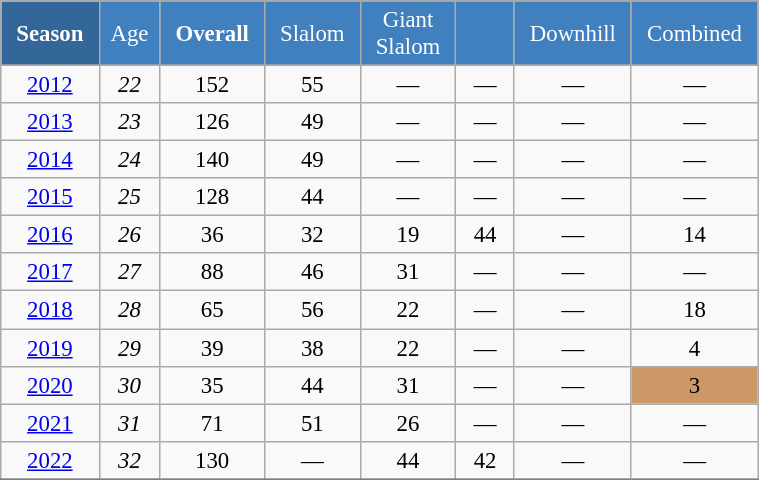<table class="wikitable" style="font-size:95%; text-align:center; border:grey solid 1px; border-collapse:collapse;" width="40%">
<tr style="background-color:#369; color:white;">
<td rowspan="2" colspan="1" width="5%"><strong>Season</strong></td>
</tr>
<tr style="background-color:#4180be; color:white;">
<td width="3%">Age</td>
<td width="5%"><strong>Overall</strong></td>
<td width="5%">Slalom</td>
<td width="5%">Giant<br>Slalom</td>
<td width="5%"></td>
<td width="5%">Downhill</td>
<td width="5%">Combined</td>
</tr>
<tr style="background-color:#8CB2D8; color:white;">
</tr>
<tr>
<td><a href='#'>2012</a></td>
<td><em>22</em></td>
<td>152</td>
<td>55</td>
<td>—</td>
<td>—</td>
<td>—</td>
<td>—</td>
</tr>
<tr>
<td><a href='#'>2013</a></td>
<td><em>23</em></td>
<td>126</td>
<td>49</td>
<td>—</td>
<td>—</td>
<td>—</td>
<td>—</td>
</tr>
<tr>
<td><a href='#'>2014</a></td>
<td><em>24</em></td>
<td>140</td>
<td>49</td>
<td>—</td>
<td>—</td>
<td>—</td>
<td>—</td>
</tr>
<tr>
<td><a href='#'>2015</a></td>
<td><em>25</em></td>
<td>128</td>
<td>44</td>
<td>—</td>
<td>—</td>
<td>—</td>
<td>—</td>
</tr>
<tr>
<td><a href='#'>2016</a></td>
<td><em>26</em></td>
<td>36</td>
<td>32</td>
<td>19</td>
<td>44</td>
<td>—</td>
<td>14</td>
</tr>
<tr>
<td><a href='#'>2017</a></td>
<td><em>27</em></td>
<td>88</td>
<td>46</td>
<td>31</td>
<td>—</td>
<td>—</td>
<td>—</td>
</tr>
<tr>
<td><a href='#'>2018</a></td>
<td><em>28</em></td>
<td>65</td>
<td>56</td>
<td>22</td>
<td>—</td>
<td>—</td>
<td>18</td>
</tr>
<tr>
<td><a href='#'>2019</a></td>
<td><em>29</em></td>
<td>39</td>
<td>38</td>
<td>22</td>
<td>—</td>
<td>—</td>
<td>4</td>
</tr>
<tr>
<td><a href='#'>2020</a></td>
<td><em>30</em></td>
<td>35</td>
<td>44</td>
<td>31</td>
<td>—</td>
<td>—</td>
<td style="background:#c96;">3</td>
</tr>
<tr>
<td><a href='#'>2021</a></td>
<td><em>31</em></td>
<td>71</td>
<td>51</td>
<td>26</td>
<td>—</td>
<td>—</td>
<td>—</td>
</tr>
<tr>
<td><a href='#'>2022</a></td>
<td><em>32</em></td>
<td>130</td>
<td>—</td>
<td>44</td>
<td>42</td>
<td>—</td>
<td>—</td>
</tr>
<tr>
</tr>
</table>
